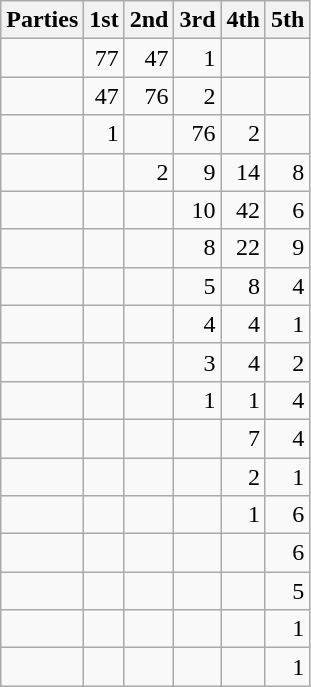<table class="wikitable" style="text-align:right;">
<tr>
<th style="text-align:left;">Parties</th>
<th>1st</th>
<th>2nd</th>
<th>3rd</th>
<th>4th</th>
<th>5th</th>
</tr>
<tr>
<td style="text-align:left;"></td>
<td>77</td>
<td>47</td>
<td>1</td>
<td></td>
<td></td>
</tr>
<tr>
<td style="text-align:left;"></td>
<td>47</td>
<td>76</td>
<td>2</td>
<td></td>
<td></td>
</tr>
<tr>
<td style="text-align:left;"></td>
<td>1</td>
<td></td>
<td>76</td>
<td>2</td>
<td></td>
</tr>
<tr>
<td style="text-align:left;"></td>
<td></td>
<td>2</td>
<td>9</td>
<td>14</td>
<td>8</td>
</tr>
<tr>
<td style="text-align:left;"></td>
<td></td>
<td></td>
<td>10</td>
<td>42</td>
<td>6</td>
</tr>
<tr>
<td style="text-align:left;"></td>
<td></td>
<td></td>
<td>8</td>
<td>22</td>
<td>9</td>
</tr>
<tr>
<td style="text-align:left;"></td>
<td></td>
<td></td>
<td>5</td>
<td>8</td>
<td>4</td>
</tr>
<tr>
<td style="text-align:left;"></td>
<td></td>
<td></td>
<td>4</td>
<td>4</td>
<td>1</td>
</tr>
<tr>
<td style="text-align:left;"></td>
<td></td>
<td></td>
<td>3</td>
<td>4</td>
<td>2</td>
</tr>
<tr>
<td style="text-align:left;"></td>
<td></td>
<td></td>
<td>1</td>
<td>1</td>
<td>4</td>
</tr>
<tr>
<td style="text-align:left;"></td>
<td></td>
<td></td>
<td></td>
<td>7</td>
<td>4</td>
</tr>
<tr>
<td style="text-align:left;"></td>
<td></td>
<td></td>
<td></td>
<td>2</td>
<td>1</td>
</tr>
<tr>
<td style="text-align:left;"></td>
<td></td>
<td></td>
<td></td>
<td>1</td>
<td>6</td>
</tr>
<tr>
<td style="text-align:left;"></td>
<td></td>
<td></td>
<td></td>
<td></td>
<td>6</td>
</tr>
<tr>
<td style="text-align:left;"></td>
<td></td>
<td></td>
<td></td>
<td></td>
<td>5</td>
</tr>
<tr>
<td style="text-align:left;"></td>
<td></td>
<td></td>
<td></td>
<td></td>
<td>1</td>
</tr>
<tr>
<td style="text-align:left;"></td>
<td></td>
<td></td>
<td></td>
<td></td>
<td>1</td>
</tr>
</table>
